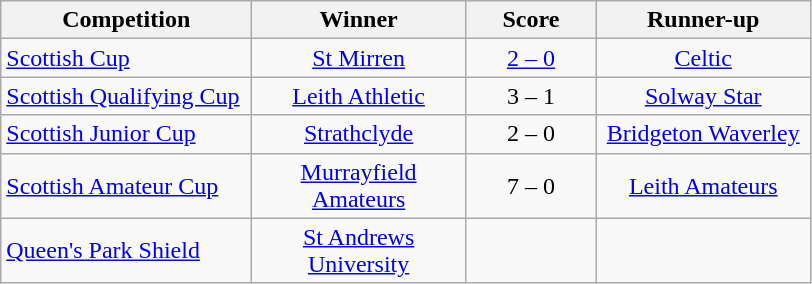<table class="wikitable" style="text-align: center;">
<tr>
<th width=160>Competition</th>
<th width=135>Winner</th>
<th width=80>Score</th>
<th width=135>Runner-up</th>
</tr>
<tr>
<td align=left><a href='#'>Scottish Cup</a></td>
<td><a href='#'>St Mirren</a></td>
<td><a href='#'>2 – 0</a></td>
<td><a href='#'>Celtic</a></td>
</tr>
<tr>
<td align=left><a href='#'>Scottish Qualifying Cup</a></td>
<td><a href='#'>Leith Athletic</a></td>
<td>3 – 1</td>
<td><a href='#'>Solway Star</a></td>
</tr>
<tr>
<td align=left><a href='#'>Scottish Junior Cup</a></td>
<td><a href='#'>Strathclyde</a></td>
<td>2 – 0</td>
<td><a href='#'>Bridgeton Waverley</a></td>
</tr>
<tr>
<td align=left><a href='#'>Scottish Amateur Cup</a></td>
<td><a href='#'>Murrayfield Amateurs</a></td>
<td>7 – 0</td>
<td><a href='#'>Leith Amateurs</a></td>
</tr>
<tr>
<td align=left><a href='#'>Queen's Park Shield</a></td>
<td><a href='#'>St Andrews University</a></td>
<td></td>
<td></td>
</tr>
</table>
